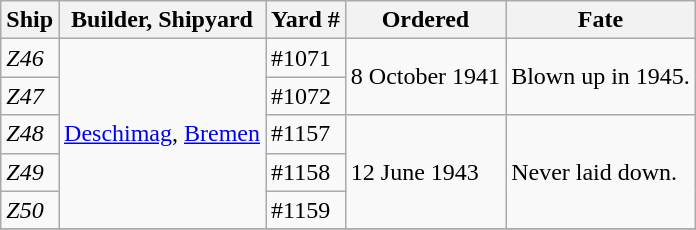<table class="wikitable" border="1">
<tr>
<th>Ship</th>
<th>Builder, Shipyard</th>
<th>Yard #</th>
<th>Ordered</th>
<th>Fate</th>
</tr>
<tr>
<td><em>Z46</em></td>
<td rowspan=5><a href='#'>Deschimag</a>, <a href='#'>Bremen</a></td>
<td>#1071</td>
<td rowspan=2>8 October 1941</td>
<td rowspan=2>Blown up in 1945.</td>
</tr>
<tr>
<td><em>Z47</em></td>
<td>#1072</td>
</tr>
<tr>
<td><em>Z48</em></td>
<td>#1157</td>
<td rowspan=3>12 June 1943</td>
<td rowspan=3>Never laid down.</td>
</tr>
<tr>
<td><em>Z49</em></td>
<td>#1158</td>
</tr>
<tr>
<td><em>Z50</em></td>
<td>#1159</td>
</tr>
<tr>
</tr>
</table>
